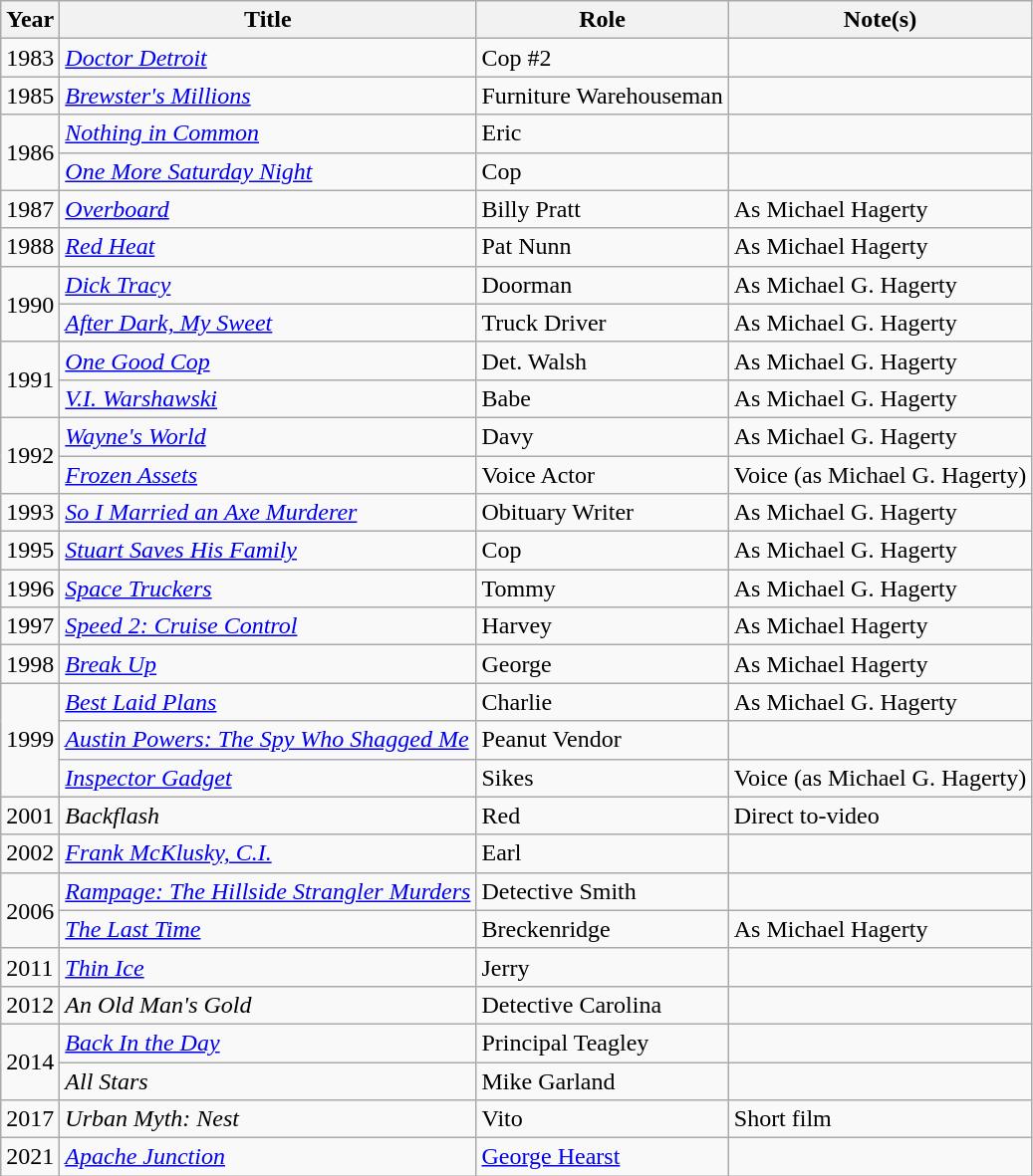<table class="wikitable sortable">
<tr>
<th>Year</th>
<th>Title</th>
<th>Role</th>
<th>Note(s)</th>
</tr>
<tr>
<td>1983</td>
<td><em><a href='#'>Doctor Detroit</a></em></td>
<td>Cop #2</td>
<td></td>
</tr>
<tr>
<td>1985</td>
<td><em><a href='#'>Brewster's Millions</a></em></td>
<td>Furniture Warehouseman</td>
<td></td>
</tr>
<tr>
<td rowspan="2">1986</td>
<td><em><a href='#'>Nothing in Common</a></em></td>
<td>Eric</td>
<td></td>
</tr>
<tr>
<td><em><a href='#'>One More Saturday Night</a></em></td>
<td>Cop</td>
<td></td>
</tr>
<tr>
<td>1987</td>
<td><em><a href='#'>Overboard</a></em></td>
<td>Billy Pratt</td>
<td>As Michael Hagerty</td>
</tr>
<tr>
<td>1988</td>
<td><em><a href='#'>Red Heat</a></em></td>
<td>Pat Nunn</td>
<td>As Michael Hagerty</td>
</tr>
<tr>
<td rowspan="2">1990</td>
<td><em><a href='#'>Dick Tracy</a></em></td>
<td>Doorman</td>
<td>As Michael G. Hagerty</td>
</tr>
<tr>
<td><em><a href='#'>After Dark, My Sweet</a></em></td>
<td>Truck Driver</td>
<td>As Michael G. Hagerty</td>
</tr>
<tr>
<td rowspan="2">1991</td>
<td><em><a href='#'>One Good Cop</a></em></td>
<td>Det. Walsh</td>
<td>As Michael G. Hagerty</td>
</tr>
<tr>
<td><em><a href='#'>V.I. Warshawski</a></em></td>
<td>Babe</td>
<td>As Michael G. Hagerty</td>
</tr>
<tr>
<td rowspan="2">1992</td>
<td><em><a href='#'>Wayne's World</a></em></td>
<td>Davy</td>
<td>As Michael G. Hagerty</td>
</tr>
<tr>
<td><em><a href='#'>Frozen Assets</a></em></td>
<td>Voice Actor</td>
<td>Voice (as Michael G. Hagerty)</td>
</tr>
<tr>
<td>1993</td>
<td><em><a href='#'>So I Married an Axe Murderer</a></em></td>
<td>Obituary Writer</td>
<td>As Michael G. Hagerty</td>
</tr>
<tr>
<td>1995</td>
<td><em><a href='#'>Stuart Saves His Family</a></em></td>
<td>Cop</td>
<td>As Michael G. Hagerty</td>
</tr>
<tr>
<td>1996</td>
<td><em><a href='#'>Space Truckers</a></em></td>
<td>Tommy</td>
<td>As Michael G. Hagerty</td>
</tr>
<tr>
<td>1997</td>
<td><em><a href='#'>Speed 2: Cruise Control</a></em></td>
<td>Harvey</td>
<td>As Michael Hagerty</td>
</tr>
<tr>
<td rowspan="1">1998</td>
<td><em><a href='#'>Break Up</a></em></td>
<td>George</td>
<td>As Michael Hagerty<br></td>
</tr>
<tr>
<td rowspan="3">1999</td>
<td><em><a href='#'>Best Laid Plans</a></em></td>
<td>Charlie</td>
<td>As Michael G. Hagerty</td>
</tr>
<tr>
<td><em><a href='#'>Austin Powers: The Spy Who Shagged Me</a></em></td>
<td>Peanut Vendor</td>
<td></td>
</tr>
<tr>
<td><em><a href='#'>Inspector Gadget</a></em></td>
<td>Sikes</td>
<td>Voice (as Michael G. Hagerty)</td>
</tr>
<tr>
<td>2001</td>
<td><em>Backflash</em></td>
<td>Red</td>
<td>Direct to-video</td>
</tr>
<tr>
<td>2002</td>
<td><em><a href='#'>Frank McKlusky, C.I.</a></em></td>
<td>Earl</td>
<td></td>
</tr>
<tr>
<td rowspan="2">2006</td>
<td><em><a href='#'>Rampage: The Hillside Strangler Murders</a></em></td>
<td>Detective Smith</td>
<td></td>
</tr>
<tr>
<td><em><a href='#'>The Last Time</a></em></td>
<td>Breckenridge</td>
<td>As Michael Hagerty<br>
</td>
</tr>
<tr>
<td>2011</td>
<td><em><a href='#'>Thin Ice</a></em></td>
<td>Jerry</td>
<td></td>
</tr>
<tr>
<td>2012</td>
<td><em>An Old Man's Gold</em></td>
<td>Detective Carolina</td>
<td></td>
</tr>
<tr>
<td rowspan="2">2014</td>
<td><em><a href='#'>Back In the Day</a></em></td>
<td>Principal Teagley</td>
<td><br></td>
</tr>
<tr>
<td><em>All Stars</em></td>
<td>Mike Garland</td>
<td></td>
</tr>
<tr>
<td>2017</td>
<td><em>Urban Myth: Nest</em></td>
<td>Vito</td>
<td>Short film<br></td>
</tr>
<tr>
<td>2021</td>
<td><em><a href='#'>Apache Junction</a></em></td>
<td><a href='#'>George Hearst</a></td>
<td></td>
</tr>
</table>
